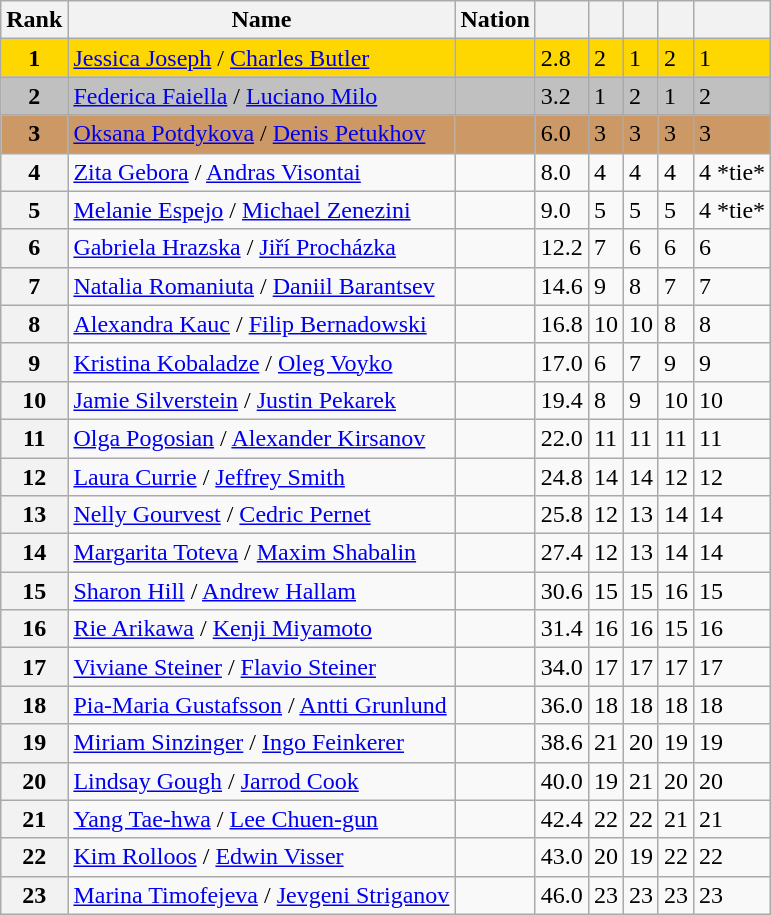<table class="wikitable sortable">
<tr>
<th>Rank</th>
<th>Name</th>
<th>Nation</th>
<th></th>
<th></th>
<th></th>
<th></th>
<th></th>
</tr>
<tr bgcolor=gold>
<td align=center><strong>1</strong></td>
<td><a href='#'>Jessica Joseph</a> / <a href='#'>Charles Butler</a></td>
<td></td>
<td>2.8</td>
<td>2</td>
<td>1</td>
<td>2</td>
<td>1</td>
</tr>
<tr bgcolor=silver>
<td align=center><strong>2</strong></td>
<td><a href='#'>Federica Faiella</a> / <a href='#'>Luciano Milo</a></td>
<td></td>
<td>3.2</td>
<td>1</td>
<td>2</td>
<td>1</td>
<td>2</td>
</tr>
<tr bgcolor=cc9966>
<td align=center><strong>3</strong></td>
<td><a href='#'>Oksana Potdykova</a> / <a href='#'>Denis Petukhov</a></td>
<td></td>
<td>6.0</td>
<td>3</td>
<td>3</td>
<td>3</td>
<td>3</td>
</tr>
<tr>
<th>4</th>
<td><a href='#'>Zita Gebora</a> / <a href='#'>Andras Visontai</a></td>
<td></td>
<td>8.0</td>
<td>4</td>
<td>4</td>
<td>4</td>
<td>4 *tie*</td>
</tr>
<tr>
<th>5</th>
<td><a href='#'>Melanie Espejo</a> / <a href='#'>Michael Zenezini</a></td>
<td></td>
<td>9.0</td>
<td>5</td>
<td>5</td>
<td>5</td>
<td>4 *tie*</td>
</tr>
<tr>
<th>6</th>
<td><a href='#'>Gabriela Hrazska</a> / <a href='#'>Jiří Procházka</a></td>
<td></td>
<td>12.2</td>
<td>7</td>
<td>6</td>
<td>6</td>
<td>6</td>
</tr>
<tr>
<th>7</th>
<td><a href='#'>Natalia Romaniuta</a> / <a href='#'>Daniil Barantsev</a></td>
<td></td>
<td>14.6</td>
<td>9</td>
<td>8</td>
<td>7</td>
<td>7</td>
</tr>
<tr>
<th>8</th>
<td><a href='#'>Alexandra Kauc</a> / <a href='#'>Filip Bernadowski</a></td>
<td></td>
<td>16.8</td>
<td>10</td>
<td>10</td>
<td>8</td>
<td>8</td>
</tr>
<tr>
<th>9</th>
<td><a href='#'>Kristina Kobaladze</a> / <a href='#'>Oleg Voyko</a></td>
<td></td>
<td>17.0</td>
<td>6</td>
<td>7</td>
<td>9</td>
<td>9</td>
</tr>
<tr>
<th>10</th>
<td><a href='#'>Jamie Silverstein</a> / <a href='#'>Justin Pekarek</a></td>
<td></td>
<td>19.4</td>
<td>8</td>
<td>9</td>
<td>10</td>
<td>10</td>
</tr>
<tr>
<th>11</th>
<td><a href='#'>Olga Pogosian</a> / <a href='#'>Alexander Kirsanov</a></td>
<td></td>
<td>22.0</td>
<td>11</td>
<td>11</td>
<td>11</td>
<td>11</td>
</tr>
<tr>
<th>12</th>
<td><a href='#'>Laura Currie</a> / <a href='#'>Jeffrey Smith</a></td>
<td></td>
<td>24.8</td>
<td>14</td>
<td>14</td>
<td>12</td>
<td>12</td>
</tr>
<tr>
<th>13</th>
<td><a href='#'>Nelly Gourvest</a> / <a href='#'>Cedric Pernet</a></td>
<td></td>
<td>25.8</td>
<td>12</td>
<td>13</td>
<td>14</td>
<td>14</td>
</tr>
<tr>
<th>14</th>
<td><a href='#'>Margarita Toteva</a> / <a href='#'>Maxim Shabalin</a></td>
<td></td>
<td>27.4</td>
<td>12</td>
<td>13</td>
<td>14</td>
<td>14</td>
</tr>
<tr>
<th>15</th>
<td><a href='#'>Sharon Hill</a> / <a href='#'>Andrew Hallam</a></td>
<td></td>
<td>30.6</td>
<td>15</td>
<td>15</td>
<td>16</td>
<td>15</td>
</tr>
<tr>
<th>16</th>
<td><a href='#'>Rie Arikawa</a> / <a href='#'>Kenji Miyamoto</a></td>
<td></td>
<td>31.4</td>
<td>16</td>
<td>16</td>
<td>15</td>
<td>16</td>
</tr>
<tr>
<th>17</th>
<td><a href='#'>Viviane Steiner</a> / <a href='#'>Flavio Steiner</a></td>
<td></td>
<td>34.0</td>
<td>17</td>
<td>17</td>
<td>17</td>
<td>17</td>
</tr>
<tr>
<th>18</th>
<td><a href='#'>Pia-Maria Gustafsson</a> / <a href='#'>Antti Grunlund</a></td>
<td></td>
<td>36.0</td>
<td>18</td>
<td>18</td>
<td>18</td>
<td>18</td>
</tr>
<tr>
<th>19</th>
<td><a href='#'>Miriam Sinzinger</a> / <a href='#'>Ingo Feinkerer</a></td>
<td></td>
<td>38.6</td>
<td>21</td>
<td>20</td>
<td>19</td>
<td>19</td>
</tr>
<tr>
<th>20</th>
<td><a href='#'>Lindsay Gough</a> / <a href='#'>Jarrod Cook</a></td>
<td></td>
<td>40.0</td>
<td>19</td>
<td>21</td>
<td>20</td>
<td>20</td>
</tr>
<tr>
<th>21</th>
<td><a href='#'>Yang Tae-hwa</a> / <a href='#'>Lee Chuen-gun</a></td>
<td></td>
<td>42.4</td>
<td>22</td>
<td>22</td>
<td>21</td>
<td>21</td>
</tr>
<tr>
<th>22</th>
<td><a href='#'>Kim Rolloos</a> / <a href='#'>Edwin Visser</a></td>
<td></td>
<td>43.0</td>
<td>20</td>
<td>19</td>
<td>22</td>
<td>22</td>
</tr>
<tr>
<th>23</th>
<td><a href='#'>Marina Timofejeva</a> / <a href='#'>Jevgeni Striganov</a></td>
<td></td>
<td>46.0</td>
<td>23</td>
<td>23</td>
<td>23</td>
<td>23</td>
</tr>
</table>
